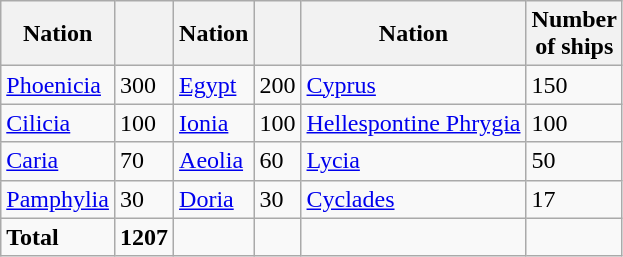<table class="wikitable">
<tr>
<th>Nation</th>
<th Number ></th>
<th>Nation</th>
<th Number ></th>
<th>Nation</th>
<th>Number <br> of ships</th>
</tr>
<tr>
<td><a href='#'>Phoenicia</a></td>
<td>300</td>
<td><a href='#'>Egypt</a></td>
<td>200</td>
<td><a href='#'>Cyprus</a></td>
<td>150</td>
</tr>
<tr>
<td><a href='#'>Cilicia</a></td>
<td>100</td>
<td><a href='#'>Ionia</a></td>
<td>100</td>
<td><a href='#'>Hellespontine Phrygia</a></td>
<td>100</td>
</tr>
<tr>
<td><a href='#'>Caria</a></td>
<td>70</td>
<td><a href='#'>Aeolia</a></td>
<td>60</td>
<td><a href='#'>Lycia</a></td>
<td>50</td>
</tr>
<tr>
<td><a href='#'>Pamphylia</a></td>
<td>30</td>
<td><a href='#'>Doria</a></td>
<td>30</td>
<td><a href='#'>Cyclades</a></td>
<td>17</td>
</tr>
<tr>
<td><strong>Total</strong></td>
<td><strong>1207 </strong></td>
<td></td>
<td></td>
<td></td>
<td></td>
</tr>
</table>
